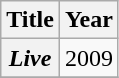<table class="wikitable plainrowheaders" style="text-align:center;">
<tr>
<th>Title</th>
<th>Year</th>
</tr>
<tr>
<th scope="row"><em>Live</em></th>
<td>2009</td>
</tr>
<tr>
</tr>
</table>
